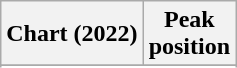<table class="wikitable plainrowheaders sortable" style="text-align:center;">
<tr>
<th scope="col">Chart (2022)</th>
<th scope="col">Peak <br>position</th>
</tr>
<tr>
</tr>
<tr>
</tr>
</table>
